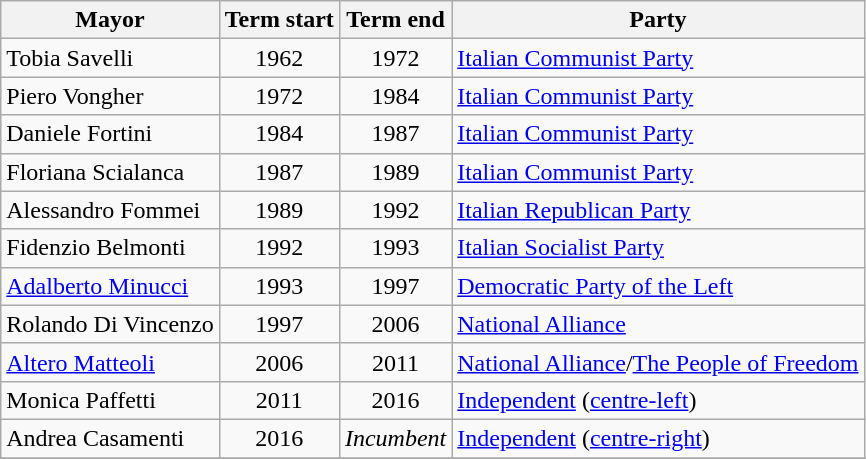<table class="wikitable">
<tr>
<th>Mayor</th>
<th>Term start</th>
<th>Term end</th>
<th>Party</th>
</tr>
<tr>
<td>Tobia Savelli</td>
<td align=center>1962</td>
<td align=center>1972</td>
<td><a href='#'>Italian Communist Party</a></td>
</tr>
<tr>
<td>Piero Vongher</td>
<td align=center>1972</td>
<td align=center>1984</td>
<td><a href='#'>Italian Communist Party</a></td>
</tr>
<tr>
<td>Daniele Fortini</td>
<td align=center>1984</td>
<td align=center>1987</td>
<td><a href='#'>Italian Communist Party</a></td>
</tr>
<tr>
<td>Floriana Scialanca</td>
<td align=center>1987</td>
<td align=center>1989</td>
<td><a href='#'>Italian Communist Party</a></td>
</tr>
<tr>
<td>Alessandro Fommei</td>
<td align=center>1989</td>
<td align=center>1992</td>
<td><a href='#'>Italian Republican Party</a></td>
</tr>
<tr>
<td>Fidenzio Belmonti</td>
<td align=center>1992</td>
<td align=center>1993</td>
<td><a href='#'>Italian Socialist Party</a></td>
</tr>
<tr>
<td><a href='#'>Adalberto Minucci</a></td>
<td align=center>1993</td>
<td align=center>1997</td>
<td><a href='#'>Democratic Party of the Left</a></td>
</tr>
<tr>
<td>Rolando Di Vincenzo</td>
<td align=center>1997</td>
<td align=center>2006</td>
<td><a href='#'>National Alliance</a></td>
</tr>
<tr>
<td><a href='#'>Altero Matteoli</a></td>
<td align=center>2006</td>
<td align=center>2011</td>
<td><a href='#'>National Alliance</a>/<a href='#'>The People of Freedom</a></td>
</tr>
<tr>
<td>Monica Paffetti</td>
<td align=center>2011</td>
<td align=center>2016</td>
<td><a href='#'>Independent</a> (<a href='#'>centre-left</a>)</td>
</tr>
<tr>
<td>Andrea Casamenti</td>
<td align=center>2016</td>
<td align=center><em>Incumbent</em></td>
<td><a href='#'>Independent</a> (<a href='#'>centre-right</a>)</td>
</tr>
<tr>
</tr>
</table>
